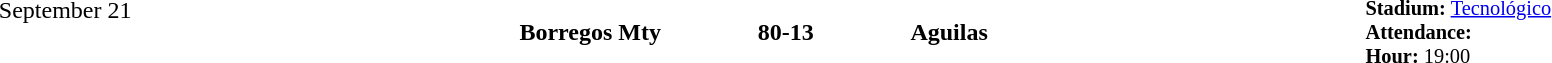<table style="width: 100%; background: transparent;" cellspacing="0">
<tr>
<td align=center valign=top rowspan=3 width=15%>September 21</td>
</tr>
<tr>
<td width=24% align=right><strong>Borregos Mty</strong></td>
<td align=center width=13%><strong> 80-13 </strong></td>
<td width=24%><strong>Aguilas</strong></td>
<td style=font-size:85% rowspan=2 valign=top><strong>Stadium:</strong> <a href='#'>Tecnológico</a><br><strong>Attendance:</strong> <br><strong>Hour:</strong> 19:00</td>
</tr>
</table>
